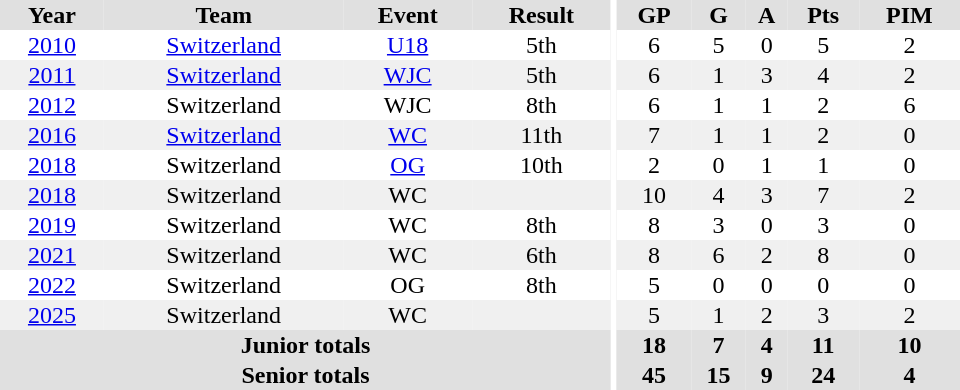<table border="0" cellpadding="1" cellspacing="0" ID="Table3" style="text-align:center; width:40em">
<tr ALIGN="center" bgcolor="#e0e0e0">
<th>Year</th>
<th>Team</th>
<th>Event</th>
<th>Result</th>
<th rowspan="99" bgcolor="#ffffff"></th>
<th>GP</th>
<th>G</th>
<th>A</th>
<th>Pts</th>
<th>PIM</th>
</tr>
<tr>
<td><a href='#'>2010</a></td>
<td><a href='#'>Switzerland</a></td>
<td><a href='#'>U18</a></td>
<td>5th</td>
<td>6</td>
<td>5</td>
<td>0</td>
<td>5</td>
<td>2</td>
</tr>
<tr bgcolor="#f0f0f0">
<td><a href='#'>2011</a></td>
<td><a href='#'>Switzerland</a></td>
<td><a href='#'>WJC</a></td>
<td>5th</td>
<td>6</td>
<td>1</td>
<td>3</td>
<td>4</td>
<td>2</td>
</tr>
<tr>
<td><a href='#'>2012</a></td>
<td>Switzerland</td>
<td>WJC</td>
<td>8th</td>
<td>6</td>
<td>1</td>
<td>1</td>
<td>2</td>
<td>6</td>
</tr>
<tr bgcolor="#f0f0f0">
<td><a href='#'>2016</a></td>
<td><a href='#'>Switzerland</a></td>
<td><a href='#'>WC</a></td>
<td>11th</td>
<td>7</td>
<td>1</td>
<td>1</td>
<td>2</td>
<td>0</td>
</tr>
<tr>
<td><a href='#'>2018</a></td>
<td>Switzerland</td>
<td><a href='#'>OG</a></td>
<td>10th</td>
<td>2</td>
<td>0</td>
<td>1</td>
<td>1</td>
<td>0</td>
</tr>
<tr bgcolor="#f0f0f0">
<td><a href='#'>2018</a></td>
<td>Switzerland</td>
<td>WC</td>
<td></td>
<td>10</td>
<td>4</td>
<td>3</td>
<td>7</td>
<td>2</td>
</tr>
<tr>
<td><a href='#'>2019</a></td>
<td>Switzerland</td>
<td>WC</td>
<td>8th</td>
<td>8</td>
<td>3</td>
<td>0</td>
<td>3</td>
<td>0</td>
</tr>
<tr bgcolor="#f0f0f0">
<td><a href='#'>2021</a></td>
<td>Switzerland</td>
<td>WC</td>
<td>6th</td>
<td>8</td>
<td>6</td>
<td>2</td>
<td>8</td>
<td>0</td>
</tr>
<tr>
<td><a href='#'>2022</a></td>
<td>Switzerland</td>
<td>OG</td>
<td>8th</td>
<td>5</td>
<td>0</td>
<td>0</td>
<td>0</td>
<td>0</td>
</tr>
<tr bgcolor="#f0f0f0">
<td><a href='#'>2025</a></td>
<td>Switzerland</td>
<td>WC</td>
<td></td>
<td>5</td>
<td>1</td>
<td>2</td>
<td>3</td>
<td>2</td>
</tr>
<tr bgcolor="#e0e0e0">
<th colspan="4">Junior totals</th>
<th>18</th>
<th>7</th>
<th>4</th>
<th>11</th>
<th>10</th>
</tr>
<tr bgcolor="#e0e0e0">
<th colspan="4">Senior totals</th>
<th>45</th>
<th>15</th>
<th>9</th>
<th>24</th>
<th>4</th>
</tr>
</table>
